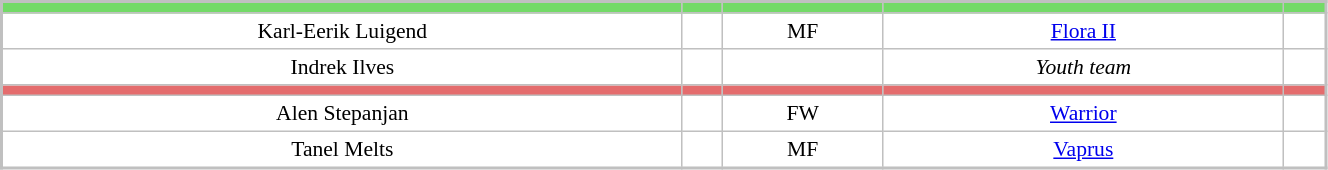<table cellspacing="4" cellpadding="3" style="text-align:center;width:70%;border:solid 2px silver;font-size:90%" rules="all">
<tr style="background-color:#73DA67;">
<td></td>
<td></td>
<td></td>
<td></td>
<td></td>
</tr>
<tr>
<td>Karl-Eerik Luigend</td>
<td></td>
<td>MF</td>
<td><a href='#'>Flora II</a></td>
<td></td>
</tr>
<tr>
<td>Indrek Ilves</td>
<td></td>
<td></td>
<td><em>Youth team</em></td>
<td></td>
</tr>
<tr style="background-color:#E46C6D;">
<td></td>
<td></td>
<td></td>
<td></td>
<td></td>
</tr>
<tr>
<td>Alen Stepanjan</td>
<td></td>
<td>FW</td>
<td><a href='#'>Warrior</a></td>
<td></td>
</tr>
<tr>
<td>Tanel Melts</td>
<td></td>
<td>MF</td>
<td><a href='#'>Vaprus</a></td>
<td></td>
</tr>
</table>
